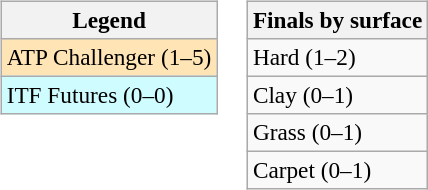<table>
<tr valign=top>
<td><br><table class=wikitable style=font-size:97%>
<tr>
<th>Legend</th>
</tr>
<tr bgcolor=moccasin>
<td>ATP Challenger (1–5)</td>
</tr>
<tr bgcolor=cffcff>
<td>ITF Futures (0–0)</td>
</tr>
</table>
</td>
<td><br><table class=wikitable style=font-size:97%>
<tr>
<th>Finals by surface</th>
</tr>
<tr>
<td>Hard (1–2)</td>
</tr>
<tr>
<td>Clay (0–1)</td>
</tr>
<tr>
<td>Grass (0–1)</td>
</tr>
<tr>
<td>Carpet (0–1)</td>
</tr>
</table>
</td>
</tr>
</table>
